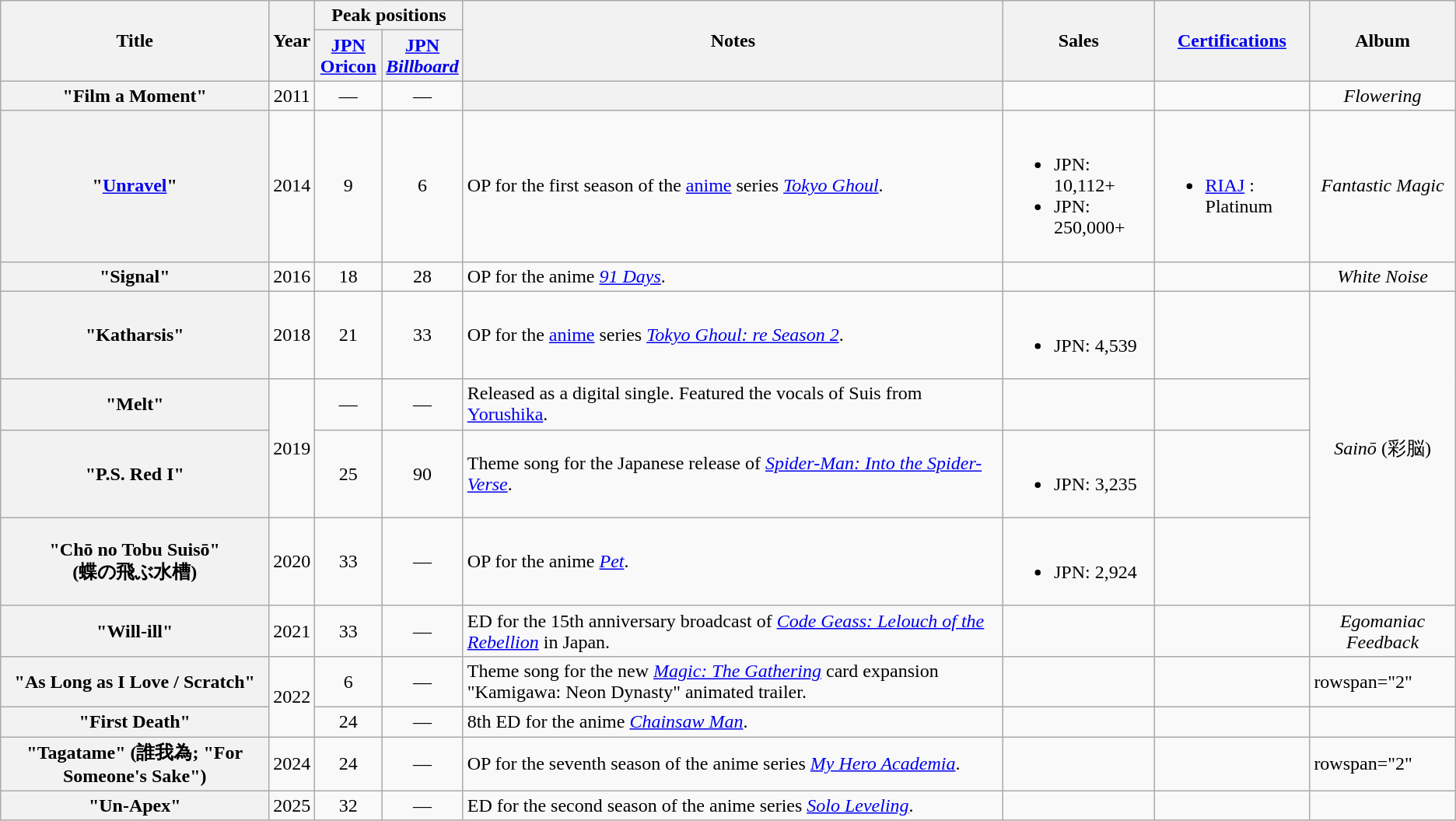<table class="wikitable plainrowheaders">
<tr>
<th scope="col" rowspan="2">Title</th>
<th scope="col" rowspan="2">Year</th>
<th scope="col" colspan="2">Peak positions</th>
<th scope="col" rowspan="2">Notes</th>
<th scope="col" rowspan="2">Sales</th>
<th scope="col" rowspan="2"><a href='#'>Certifications</a></th>
<th scope="col" rowspan="2">Album</th>
</tr>
<tr>
<th style="width:50px;" scope="col"><a href='#'>JPN <br>Oricon</a><br></th>
<th style="width:50px;" scope="col"><a href='#'>JPN <br><em>Billboard</em></a><br></th>
</tr>
<tr>
<th scope="row">"Film a Moment"</th>
<td align="center">2011</td>
<td align="center">—</td>
<td align="center">—</td>
<th></th>
<td></td>
<td></td>
<td align="center"><em>Flowering</em></td>
</tr>
<tr>
<th scope="row">"<a href='#'>Unravel</a>"</th>
<td align="center">2014</td>
<td align="center">9</td>
<td align="center">6</td>
<td>OP for the first season of the <a href='#'>anime</a> series <em><a href='#'>Tokyo Ghoul</a></em>.</td>
<td><br><ul><li>JPN: 10,112+ </li><li>JPN: 250,000+ </li></ul></td>
<td><br><ul><li><a href='#'>RIAJ</a> : Platinum</li></ul></td>
<td align="center"><em>Fantastic Magic</em></td>
</tr>
<tr>
<th scope="row">"Signal"</th>
<td align="center">2016</td>
<td align="center">18</td>
<td align="center">28</td>
<td>OP for the anime <em><a href='#'>91 Days</a></em>.</td>
<td></td>
<td></td>
<td align="center"><em>White Noise</em></td>
</tr>
<tr>
<th scope="row">"Katharsis"</th>
<td align="center">2018</td>
<td align="center">21</td>
<td align="center">33</td>
<td>OP for the <a href='#'>anime</a> series <em><a href='#'>Tokyo Ghoul: re Season 2</a></em>.</td>
<td><br><ul><li>JPN: 4,539 </li></ul></td>
<td></td>
<td rowspan="4" align="center"><em>Sainō</em> (彩脳)</td>
</tr>
<tr>
<th scope="row">"Melt"</th>
<td rowspan="2" align="center">2019</td>
<td align="center">—</td>
<td align="center">—</td>
<td>Released as a digital single. Featured the vocals of Suis from <a href='#'>Yorushika</a>.</td>
<td></td>
<td></td>
</tr>
<tr>
<th scope="row">"P.S. Red I"</th>
<td align="center">25</td>
<td align="center">90</td>
<td>Theme song for the Japanese release of <em><a href='#'>Spider-Man: Into the Spider-Verse</a></em>.</td>
<td><br><ul><li>JPN: 3,235 </li></ul></td>
<td></td>
</tr>
<tr>
<th scope="row">"Chō no Tobu Suisō"<br>(蝶の飛ぶ水槽)</th>
<td align="center">2020</td>
<td align="center">33</td>
<td align="center">—</td>
<td>OP for the anime <em><a href='#'>Pet</a></em>.</td>
<td><br><ul><li>JPN: 2,924 </li></ul></td>
<td></td>
</tr>
<tr>
<th scope="row">"Will-ill"</th>
<td align="center">2021</td>
<td align="center">33</td>
<td align="center">—</td>
<td>ED for the 15th anniversary broadcast of <em><a href='#'>Code Geass: Lelouch of the Rebellion</a></em> in Japan.</td>
<td></td>
<td></td>
<td align="center"><em>Egomaniac Feedback</em></td>
</tr>
<tr>
<th scope="row">"As Long as I Love / Scratch"<br></th>
<td align="center" rowspan="2">2022</td>
<td align="center">6</td>
<td align="center">—</td>
<td>Theme song for the new <em><a href='#'>Magic: The Gathering</a></em> card expansion "Kamigawa: Neon Dynasty" animated trailer.</td>
<td></td>
<td></td>
<td>rowspan="2" </td>
</tr>
<tr>
<th scope="row">"First Death"</th>
<td align="center">24</td>
<td align="center">—</td>
<td>8th ED for the anime <em><a href='#'>Chainsaw Man</a></em>.</td>
<td></td>
<td></td>
</tr>
<tr>
<th scope="row">"Tagatame" (誰我為; "For Someone's Sake")</th>
<td align="center">2024</td>
<td align="center">24</td>
<td align="center">—</td>
<td>OP for the seventh season of the anime series <em><a href='#'>My Hero Academia</a></em>.</td>
<td></td>
<td></td>
<td>rowspan="2" </td>
</tr>
<tr>
<th scope="row">"Un-Apex"</th>
<td align="center">2025</td>
<td align="center">32</td>
<td align="center">—</td>
<td>ED for the second season of the anime series <em><a href='#'>Solo Leveling</a></em>.</td>
<td></td>
<td></td>
</tr>
</table>
